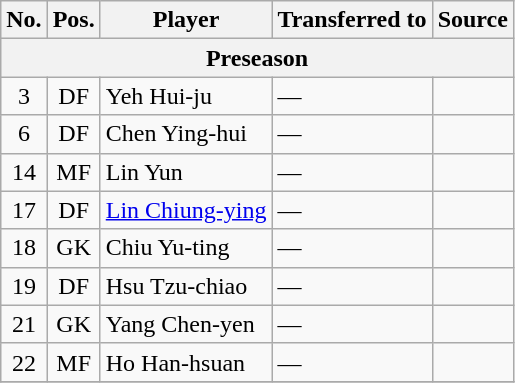<table class="wikitable plainrowheaders sortable">
<tr>
<th>No.</th>
<th>Pos.</th>
<th>Player</th>
<th>Transferred to</th>
<th>Source</th>
</tr>
<tr>
<th colspan=5>Preseason</th>
</tr>
<tr>
<td align=center>3</td>
<td align=center>DF</td>
<td>Yeh Hui-ju</td>
<td>—</td>
<td></td>
</tr>
<tr>
<td align=center>6</td>
<td align=center>DF</td>
<td>Chen Ying-hui</td>
<td>—</td>
<td></td>
</tr>
<tr>
<td align=center>14</td>
<td align=center>MF</td>
<td>Lin Yun</td>
<td>—</td>
<td></td>
</tr>
<tr>
<td align=center>17</td>
<td align=center>DF</td>
<td><a href='#'>Lin Chiung-ying</a></td>
<td>—</td>
<td></td>
</tr>
<tr>
<td align=center>18</td>
<td align=center>GK</td>
<td>Chiu Yu-ting</td>
<td>—</td>
<td></td>
</tr>
<tr>
<td align=center>19</td>
<td align=center>DF</td>
<td>Hsu Tzu-chiao</td>
<td>—</td>
<td></td>
</tr>
<tr>
<td align=center>21</td>
<td align=center>GK</td>
<td>Yang Chen-yen</td>
<td>—</td>
<td></td>
</tr>
<tr>
<td align=center>22</td>
<td align=center>MF</td>
<td>Ho Han-hsuan</td>
<td>—</td>
<td></td>
</tr>
<tr>
</tr>
</table>
